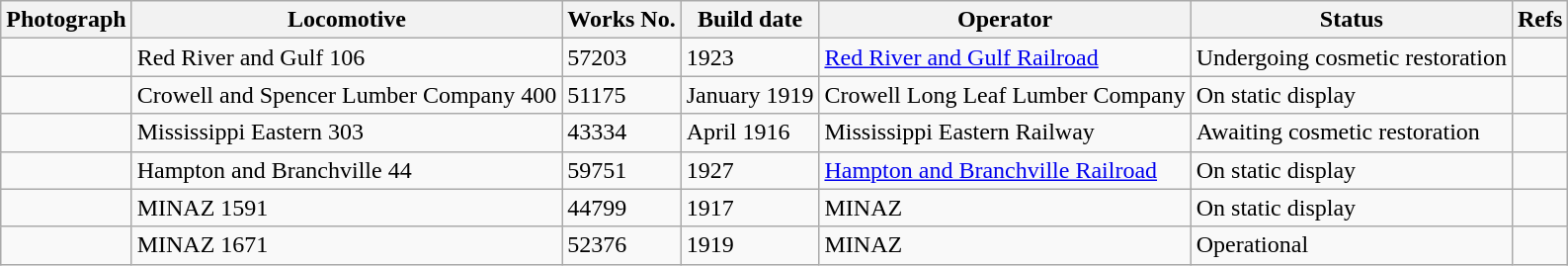<table class="wikitable">
<tr>
<th>Photograph</th>
<th>Locomotive</th>
<th>Works No.</th>
<th>Build date</th>
<th>Operator</th>
<th>Status</th>
<th>Refs</th>
</tr>
<tr>
<td></td>
<td>Red River and Gulf 106</td>
<td>57203</td>
<td>1923</td>
<td><a href='#'>Red River and Gulf Railroad</a></td>
<td>Undergoing cosmetic restoration</td>
<td></td>
</tr>
<tr>
<td></td>
<td>Crowell and Spencer Lumber Company 400</td>
<td>51175</td>
<td>January 1919</td>
<td>Crowell Long Leaf Lumber Company</td>
<td>On static display</td>
<td></td>
</tr>
<tr>
<td></td>
<td>Mississippi Eastern 303</td>
<td>43334</td>
<td>April 1916</td>
<td>Mississippi Eastern Railway</td>
<td>Awaiting cosmetic restoration</td>
<td></td>
</tr>
<tr>
<td></td>
<td>Hampton and Branchville 44</td>
<td>59751</td>
<td>1927</td>
<td><a href='#'>Hampton and Branchville Railroad</a></td>
<td>On static display</td>
<td></td>
</tr>
<tr>
<td></td>
<td>MINAZ 1591</td>
<td>44799</td>
<td>1917</td>
<td>MINAZ</td>
<td>On static display</td>
<td></td>
</tr>
<tr>
<td></td>
<td>MINAZ 1671</td>
<td>52376</td>
<td>1919</td>
<td>MINAZ</td>
<td>Operational</td>
<td></td>
</tr>
</table>
